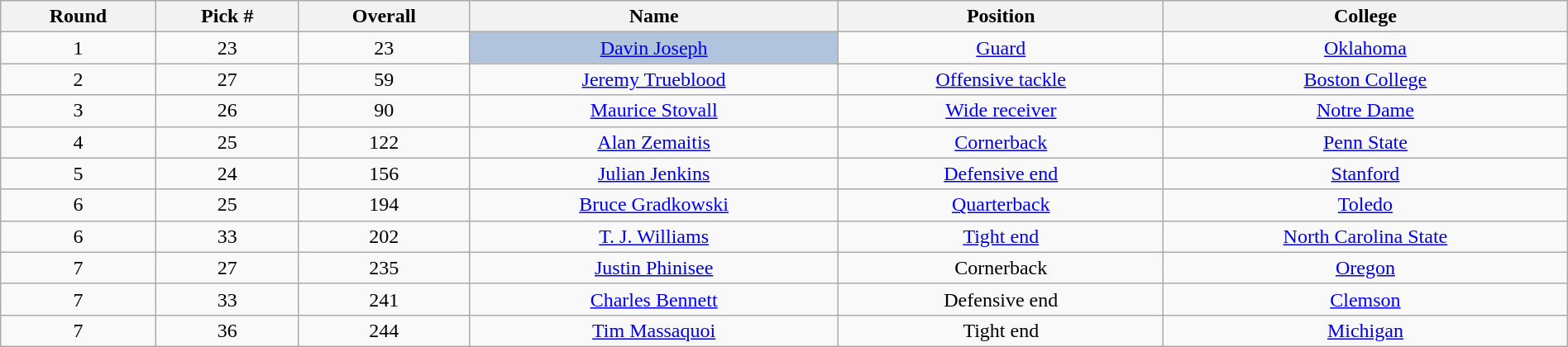<table class="wikitable sortable sortable" style="width: 100%; text-align:center">
<tr>
<th>Round</th>
<th>Pick #</th>
<th>Overall</th>
<th>Name</th>
<th>Position</th>
<th>College</th>
</tr>
<tr>
<td>1</td>
<td>23</td>
<td>23</td>
<td bgcolor=lightsteelblue><a href='#'>Davin Joseph</a></td>
<td><a href='#'>Guard</a></td>
<td><a href='#'>Oklahoma</a></td>
</tr>
<tr>
<td>2</td>
<td>27</td>
<td>59</td>
<td><a href='#'>Jeremy Trueblood</a></td>
<td><a href='#'>Offensive tackle</a></td>
<td><a href='#'>Boston College</a></td>
</tr>
<tr>
<td>3</td>
<td>26</td>
<td>90</td>
<td><a href='#'>Maurice Stovall</a></td>
<td><a href='#'>Wide receiver</a></td>
<td><a href='#'>Notre Dame</a></td>
</tr>
<tr>
<td>4</td>
<td>25</td>
<td>122</td>
<td><a href='#'>Alan Zemaitis</a></td>
<td><a href='#'>Cornerback</a></td>
<td><a href='#'>Penn State</a></td>
</tr>
<tr>
<td>5</td>
<td>24</td>
<td>156</td>
<td><a href='#'>Julian Jenkins</a></td>
<td><a href='#'>Defensive end</a></td>
<td><a href='#'>Stanford</a></td>
</tr>
<tr>
<td>6</td>
<td>25</td>
<td>194</td>
<td><a href='#'>Bruce Gradkowski</a></td>
<td><a href='#'>Quarterback</a></td>
<td><a href='#'>Toledo</a></td>
</tr>
<tr>
<td>6</td>
<td>33</td>
<td>202</td>
<td><a href='#'>T. J. Williams</a></td>
<td><a href='#'>Tight end</a></td>
<td><a href='#'>North Carolina State</a></td>
</tr>
<tr>
<td>7</td>
<td>27</td>
<td>235</td>
<td><a href='#'>Justin Phinisee</a></td>
<td>Cornerback</td>
<td><a href='#'>Oregon</a></td>
</tr>
<tr>
<td>7</td>
<td>33</td>
<td>241</td>
<td><a href='#'>Charles Bennett</a></td>
<td>Defensive end</td>
<td><a href='#'>Clemson</a></td>
</tr>
<tr>
<td>7</td>
<td>36</td>
<td>244</td>
<td><a href='#'>Tim Massaquoi</a></td>
<td>Tight end</td>
<td><a href='#'>Michigan</a></td>
</tr>
</table>
